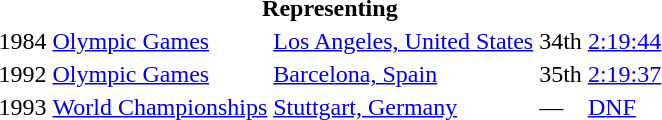<table>
<tr>
<th colspan="5">Representing </th>
</tr>
<tr>
<td>1984</td>
<td><a href='#'>Olympic Games</a></td>
<td><a href='#'>Los Angeles, United States</a></td>
<td>34th</td>
<td><a href='#'>2:19:44</a></td>
</tr>
<tr>
<td>1992</td>
<td><a href='#'>Olympic Games</a></td>
<td><a href='#'>Barcelona, Spain</a></td>
<td>35th</td>
<td><a href='#'>2:19:37</a></td>
</tr>
<tr>
<td>1993</td>
<td><a href='#'>World Championships</a></td>
<td><a href='#'>Stuttgart, Germany</a></td>
<td>—</td>
<td><a href='#'>DNF</a></td>
</tr>
</table>
